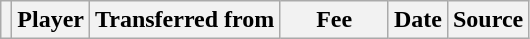<table class="wikitable plainrowheaders sortable">
<tr>
<th></th>
<th scope="col">Player</th>
<th>Transferred from</th>
<th style="width: 65px;">Fee</th>
<th scope="col">Date</th>
<th scope="col">Source</th>
</tr>
</table>
